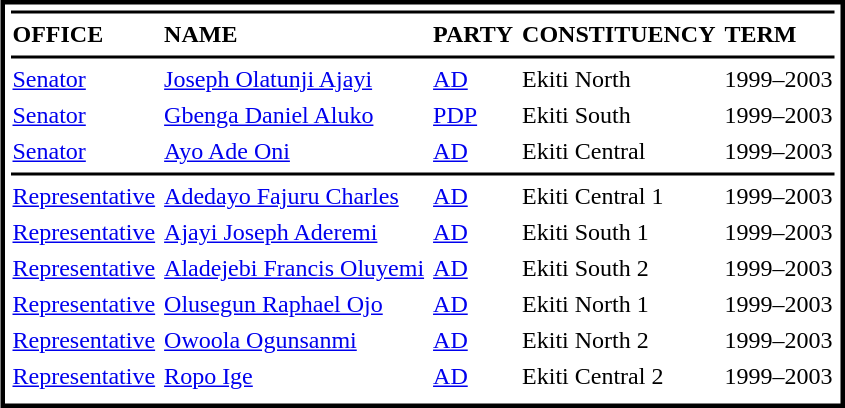<table cellpadding=1 cellspacing=4 style="margin:3px; border:3px solid #000000;">
<tr>
<td bgcolor=#000000 colspan=5></td>
</tr>
<tr>
<td><strong>OFFICE</strong></td>
<td><strong>NAME</strong></td>
<td><strong>PARTY</strong></td>
<td><strong>CONSTITUENCY</strong></td>
<td><strong>TERM</strong></td>
</tr>
<tr>
<td bgcolor=#000000 colspan=5></td>
</tr>
<tr>
<td><a href='#'>Senator</a></td>
<td><a href='#'>Joseph Olatunji Ajayi</a></td>
<td><a href='#'>AD</a></td>
<td>Ekiti North</td>
<td>1999–2003</td>
</tr>
<tr>
<td><a href='#'>Senator</a></td>
<td><a href='#'>Gbenga Daniel Aluko</a></td>
<td><a href='#'>PDP</a></td>
<td>Ekiti South</td>
<td>1999–2003</td>
</tr>
<tr>
<td><a href='#'>Senator</a></td>
<td><a href='#'>Ayo Ade Oni</a></td>
<td><a href='#'>AD</a></td>
<td>Ekiti Central</td>
<td>1999–2003</td>
</tr>
<tr>
<td bgcolor=#000000 colspan=5></td>
</tr>
<tr>
<td><a href='#'>Representative</a></td>
<td><a href='#'>Adedayo Fajuru Charles</a></td>
<td><a href='#'>AD</a></td>
<td>Ekiti Central 1</td>
<td>1999–2003</td>
</tr>
<tr>
<td><a href='#'>Representative</a></td>
<td><a href='#'>Ajayi Joseph Aderemi</a></td>
<td><a href='#'>AD</a></td>
<td>Ekiti South 1</td>
<td>1999–2003</td>
</tr>
<tr>
<td><a href='#'>Representative</a></td>
<td><a href='#'>Aladejebi Francis Oluyemi</a></td>
<td><a href='#'>AD</a></td>
<td>Ekiti South 2</td>
<td>1999–2003</td>
</tr>
<tr>
<td><a href='#'>Representative</a></td>
<td><a href='#'>Olusegun Raphael Ojo</a></td>
<td><a href='#'>AD</a></td>
<td>Ekiti North 1</td>
<td>1999–2003</td>
</tr>
<tr>
<td><a href='#'>Representative</a></td>
<td><a href='#'>Owoola Ogunsanmi</a></td>
<td><a href='#'>AD</a></td>
<td>Ekiti North 2</td>
<td>1999–2003</td>
</tr>
<tr>
<td><a href='#'>Representative</a></td>
<td><a href='#'>Ropo Ige</a></td>
<td><a href='#'>AD</a></td>
<td>Ekiti Central 2</td>
<td>1999–2003</td>
</tr>
<tr>
</tr>
</table>
